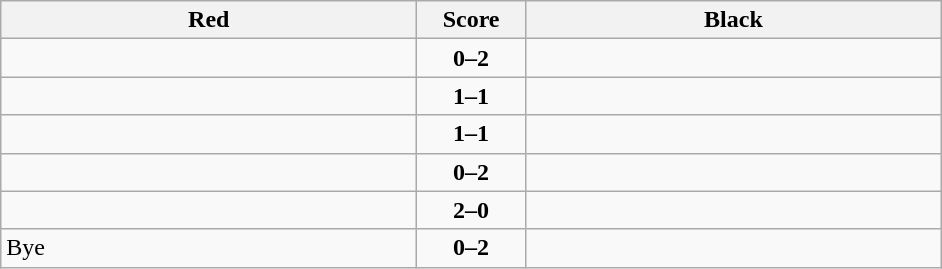<table class="wikitable" style="text-align: center;">
<tr>
<th align="right" width="270">Red</th>
<th width="65">Score</th>
<th align="left" width="270">Black</th>
</tr>
<tr>
<td align=left></td>
<td align=center><strong>0–2</strong></td>
<td align=left><strong></strong></td>
</tr>
<tr>
<td align=left></td>
<td align=center><strong>1–1</strong></td>
<td align=left></td>
</tr>
<tr>
<td align=left></td>
<td align=center><strong>1–1</strong></td>
<td align=left></td>
</tr>
<tr>
<td align=left></td>
<td align=center><strong>0–2</strong></td>
<td align=left><strong></strong></td>
</tr>
<tr>
<td align=left><strong></strong></td>
<td align=center><strong>2–0</strong></td>
<td align=left></td>
</tr>
<tr>
<td align=left>Bye</td>
<td align=center><strong>0–2</strong></td>
<td align=left><strong></strong></td>
</tr>
</table>
